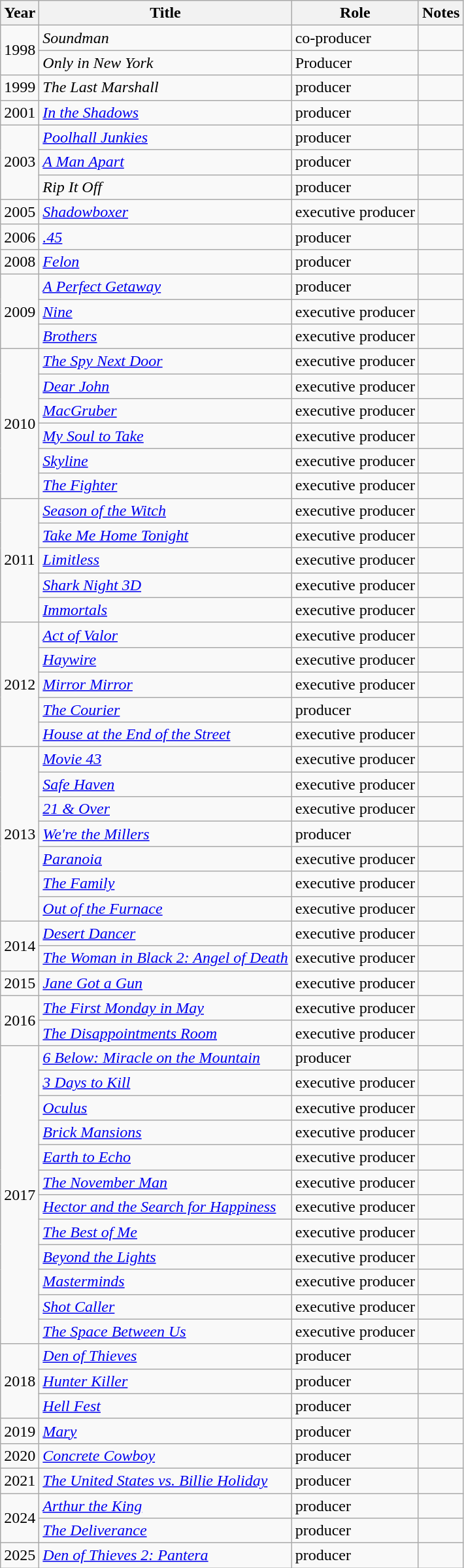<table class="wikitable sortable">
<tr>
<th>Year</th>
<th>Title</th>
<th>Role</th>
<th class="unsortable">Notes</th>
</tr>
<tr>
<td rowspan=2>1998</td>
<td><em>Soundman</em></td>
<td>co-producer</td>
<td></td>
</tr>
<tr>
<td><em>Only in New York</em></td>
<td>Producer</td>
<td></td>
</tr>
<tr>
<td>1999</td>
<td><em>The Last Marshall</em></td>
<td>producer</td>
<td></td>
</tr>
<tr>
<td>2001</td>
<td><a href='#'><em>In the Shadows</em></a></td>
<td>producer</td>
<td></td>
</tr>
<tr>
<td rowspan=3>2003</td>
<td><em><a href='#'>Poolhall Junkies</a></em></td>
<td>producer</td>
<td></td>
</tr>
<tr>
<td><em><a href='#'>A Man Apart</a></em></td>
<td>producer</td>
<td></td>
</tr>
<tr>
<td><em>Rip It Off</em></td>
<td>producer</td>
<td></td>
</tr>
<tr>
<td>2005</td>
<td><em><a href='#'>Shadowboxer</a></em></td>
<td>executive producer</td>
<td></td>
</tr>
<tr>
<td>2006</td>
<td><a href='#'><em>.45</em></a></td>
<td>producer</td>
<td></td>
</tr>
<tr>
<td rowspan=1>2008</td>
<td><a href='#'><em>Felon</em></a></td>
<td>producer</td>
<td></td>
</tr>
<tr>
<td rowspan=3>2009</td>
<td><em><a href='#'>A Perfect Getaway</a></em></td>
<td>producer</td>
<td></td>
</tr>
<tr>
<td><a href='#'><em>Nine</em></a></td>
<td>executive producer</td>
<td></td>
</tr>
<tr>
<td><a href='#'><em>Brothers</em></a></td>
<td>executive producer</td>
<td></td>
</tr>
<tr>
<td rowspan=6>2010</td>
<td><em><a href='#'>The Spy Next Door</a></em></td>
<td>executive producer</td>
<td></td>
</tr>
<tr>
<td><a href='#'><em>Dear John</em></a></td>
<td>executive producer</td>
<td></td>
</tr>
<tr>
<td><a href='#'><em>MacGruber</em></a></td>
<td>executive producer</td>
<td></td>
</tr>
<tr>
<td><em><a href='#'>My Soul to Take</a></em></td>
<td>executive producer</td>
<td></td>
</tr>
<tr>
<td><a href='#'><em>Skyline</em></a></td>
<td>executive producer</td>
<td></td>
</tr>
<tr>
<td><em><a href='#'>The Fighter</a></em></td>
<td>executive producer</td>
<td></td>
</tr>
<tr>
<td rowspan=5>2011</td>
<td><a href='#'><em>Season of the Witch</em></a></td>
<td>executive producer</td>
<td></td>
</tr>
<tr>
<td><a href='#'><em>Take Me Home Tonight</em></a></td>
<td>executive producer</td>
<td></td>
</tr>
<tr>
<td><a href='#'><em>Limitless</em></a></td>
<td>executive producer</td>
<td></td>
</tr>
<tr>
<td><a href='#'><em>Shark Night 3D</em></a></td>
<td>executive producer</td>
<td></td>
</tr>
<tr>
<td><a href='#'><em>Immortals</em></a></td>
<td>executive producer</td>
<td></td>
</tr>
<tr>
<td rowspan=5>2012</td>
<td><em><a href='#'>Act of Valor</a></em></td>
<td>executive producer</td>
<td></td>
</tr>
<tr>
<td><a href='#'><em>Haywire</em></a></td>
<td>executive producer</td>
<td></td>
</tr>
<tr>
<td><a href='#'><em>Mirror Mirror</em></a></td>
<td>executive producer</td>
<td></td>
</tr>
<tr>
<td><a href='#'><em>The Courier</em></a></td>
<td>producer</td>
<td></td>
</tr>
<tr>
<td><em><a href='#'>House at the End of the Street</a></em></td>
<td>executive producer</td>
<td></td>
</tr>
<tr>
<td rowspan="7">2013</td>
<td><em><a href='#'>Movie 43</a></em></td>
<td>executive producer</td>
<td></td>
</tr>
<tr>
<td><a href='#'><em>Safe Haven</em></a></td>
<td>executive producer</td>
<td></td>
</tr>
<tr>
<td><a href='#'><em>21 & Over</em></a></td>
<td>executive producer</td>
<td></td>
</tr>
<tr>
<td><em><a href='#'>We're the Millers</a></em></td>
<td>producer</td>
<td></td>
</tr>
<tr>
<td><a href='#'><em>Paranoia</em></a></td>
<td>executive producer</td>
<td></td>
</tr>
<tr>
<td><em><a href='#'>The Family</a></em></td>
<td>executive producer</td>
<td></td>
</tr>
<tr>
<td><em><a href='#'>Out of the Furnace</a></em></td>
<td>executive producer</td>
<td></td>
</tr>
<tr>
<td rowspan="2">2014</td>
<td><em><a href='#'>Desert Dancer</a></em></td>
<td>executive producer</td>
<td></td>
</tr>
<tr>
<td><em><a href='#'>The Woman in Black 2: Angel of Death</a></em></td>
<td>executive producer</td>
<td></td>
</tr>
<tr>
<td>2015</td>
<td><em><a href='#'>Jane Got a Gun</a></em></td>
<td>executive producer</td>
<td></td>
</tr>
<tr>
<td rowspan="2">2016</td>
<td><em><a href='#'>The First Monday in May</a></em></td>
<td>executive producer</td>
<td></td>
</tr>
<tr>
<td><em><a href='#'>The Disappointments Room</a></em></td>
<td>executive producer</td>
<td></td>
</tr>
<tr>
<td rowspan="12">2017</td>
<td><em><a href='#'>6 Below: Miracle on the Mountain</a></em></td>
<td>producer</td>
<td></td>
</tr>
<tr>
<td><em><a href='#'>3 Days to Kill</a></em></td>
<td>executive producer</td>
<td></td>
</tr>
<tr>
<td><em><a href='#'>Oculus</a></em></td>
<td>executive producer</td>
<td></td>
</tr>
<tr>
<td><em><a href='#'>Brick Mansions</a></em></td>
<td>executive producer</td>
<td></td>
</tr>
<tr>
<td><em><a href='#'>Earth to Echo</a></em></td>
<td>executive producer</td>
<td></td>
</tr>
<tr>
<td><em><a href='#'>The November Man</a></em></td>
<td>executive producer</td>
<td></td>
</tr>
<tr>
<td><em><a href='#'>Hector and the Search for Happiness</a></em></td>
<td>executive producer</td>
<td></td>
</tr>
<tr>
<td><a href='#'><em>The Best of Me</em></a></td>
<td>executive producer</td>
<td></td>
</tr>
<tr>
<td><em><a href='#'>Beyond the Lights</a></em></td>
<td>executive producer</td>
<td></td>
</tr>
<tr>
<td><em><a href='#'>Masterminds</a></em></td>
<td>executive producer</td>
<td></td>
</tr>
<tr>
<td><em><a href='#'>Shot Caller</a></em></td>
<td>executive producer</td>
<td></td>
</tr>
<tr>
<td><a href='#'><em>The Space Between Us</em></a></td>
<td>executive producer</td>
<td></td>
</tr>
<tr>
<td rowspan="3">2018</td>
<td><em><a href='#'>Den of Thieves</a></em></td>
<td>producer</td>
<td></td>
</tr>
<tr>
<td><em><a href='#'>Hunter Killer</a></em></td>
<td>producer</td>
<td></td>
</tr>
<tr>
<td><em><a href='#'>Hell Fest</a></em></td>
<td>producer</td>
<td></td>
</tr>
<tr>
<td>2019</td>
<td><em><a href='#'>Mary</a></em></td>
<td>producer</td>
<td></td>
</tr>
<tr>
<td>2020</td>
<td><em><a href='#'>Concrete Cowboy</a></em></td>
<td>producer</td>
<td></td>
</tr>
<tr>
<td>2021</td>
<td><em><a href='#'>The United States vs. Billie Holiday</a></em></td>
<td>producer</td>
<td></td>
</tr>
<tr>
<td rowspan="2">2024</td>
<td><em><a href='#'>Arthur the King</a></em></td>
<td>producer</td>
<td></td>
</tr>
<tr>
<td><em><a href='#'>The Deliverance</a></em></td>
<td>producer</td>
<td></td>
</tr>
<tr>
<td>2025</td>
<td><em><a href='#'>Den of Thieves 2: Pantera</a></em></td>
<td>producer</td>
<td></td>
</tr>
</table>
